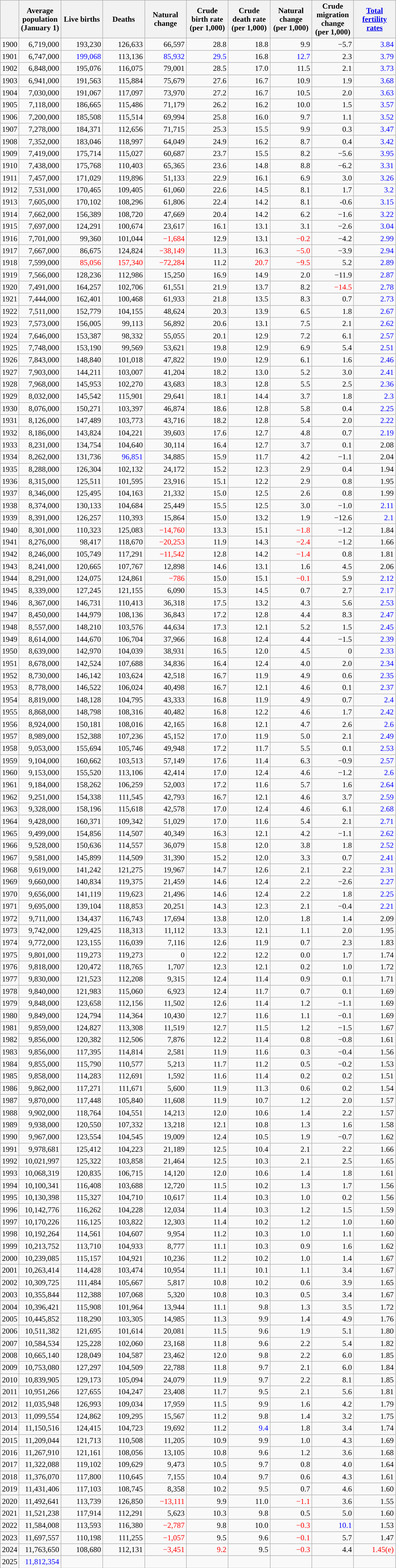<table class="wikitable sortable" style="text-align: right;">
<tr>
<th></th>
<th width="80pt">Average population (January 1)</th>
<th width="80pt">Live births</th>
<th width="80pt">Deaths</th>
<th width="80pt">Natural change</th>
<th width="80pt">Crude birth rate (per 1,000)</th>
<th width="80pt">Crude death rate (per 1,000)</th>
<th width="80pt">Natural change (per 1,000)</th>
<th width="80pt">Crude migration change (per 1,000)</th>
<th width="80pt"><a href='#'>Total fertility rates</a></th>
</tr>
<tr>
<td>1900</td>
<td align="right">6,719,000</td>
<td align="right">193,230</td>
<td align="right">126,633</td>
<td align="right">66,597</td>
<td align="right">28.8</td>
<td align="right">18.8</td>
<td align="right">9.9</td>
<td>−5.7</td>
<td style="text-align:right; color:blue;">3.84</td>
</tr>
<tr>
<td>1901</td>
<td align="right">6,747,000</td>
<td style="text-align:right; color:blue;">199,068</td>
<td align="right">113,136</td>
<td style="text-align:right; color:blue;">85,932</td>
<td style="color: blue">29.5</td>
<td align="right">16.8</td>
<td style="text-align:right; color:blue;">12.7</td>
<td>2.3</td>
<td style="text-align:right; color:blue;">3.79</td>
</tr>
<tr>
<td>1902</td>
<td align="right">6,848,000</td>
<td align="right">195,076</td>
<td align="right">116,075</td>
<td align="right">79,001</td>
<td align="right">28.5</td>
<td align="right">17.0</td>
<td align="right">11.5</td>
<td>2.1</td>
<td style="text-align:right; color:blue;">3.73</td>
</tr>
<tr>
<td>1903</td>
<td align="right">6,941,000</td>
<td align="right">191,563</td>
<td align="right">115,884</td>
<td align="right">75,679</td>
<td align="right">27.6</td>
<td align="right">16.7</td>
<td align="right">10.9</td>
<td>1.9</td>
<td style="text-align:right; color:blue;">3.68</td>
</tr>
<tr>
<td>1904</td>
<td align="right">7,030,000</td>
<td align="right">191,067</td>
<td align="right">117,097</td>
<td align="right">73,970</td>
<td align="right">27.2</td>
<td align="right">16.7</td>
<td align="right">10.5</td>
<td>2.0</td>
<td style="text-align:right; color:blue;">3.63</td>
</tr>
<tr>
<td>1905</td>
<td align="right">7,118,000</td>
<td align="right">186,665</td>
<td align="right">115,486</td>
<td align="right">71,179</td>
<td align="right">26.2</td>
<td align="right">16.2</td>
<td align="right">10.0</td>
<td>1.5</td>
<td style="text-align:right; color:blue;">3.57</td>
</tr>
<tr>
<td>1906</td>
<td align="right">7,200,000</td>
<td align="right">185,508</td>
<td align="right">115,514</td>
<td align="right">69,994</td>
<td align="right">25.8</td>
<td align="right">16.0</td>
<td align="right">9.7</td>
<td>1.1</td>
<td style="text-align:right; color:blue;">3.52</td>
</tr>
<tr>
<td>1907</td>
<td align="right">7,278,000</td>
<td align="right">184,371</td>
<td align="right">112,656</td>
<td align="right">71,715</td>
<td align="right">25.3</td>
<td align="right">15.5</td>
<td align="right">9.9</td>
<td>0.3</td>
<td style="text-align:right; color:blue;">3.47</td>
</tr>
<tr>
<td>1908</td>
<td align="right">7,352,000</td>
<td align="right">183,046</td>
<td align="right">118,997</td>
<td align="right">64,049</td>
<td align="right">24.9</td>
<td align="right">16.2</td>
<td align="right">8.7</td>
<td>0.4</td>
<td style="text-align:right; color:blue;">3.42</td>
</tr>
<tr>
<td>1909</td>
<td align="right">7,419,000</td>
<td align="right">175,714</td>
<td align="right">115,027</td>
<td align="right">60,687</td>
<td align="right">23.7</td>
<td align="right">15.5</td>
<td align="right">8.2</td>
<td>−5.6</td>
<td style="text-align:right; color:blue;">3.95</td>
</tr>
<tr>
<td>1910</td>
<td align="right">7,438,000</td>
<td align="right">175,768</td>
<td align="right">110,403</td>
<td align="right">65,365</td>
<td align="right">23.6</td>
<td align="right">14.8</td>
<td align="right">8.8</td>
<td>−6.2</td>
<td style="text-align:right; color:blue;">3.31</td>
</tr>
<tr>
<td>1911</td>
<td align="right">7,457,000</td>
<td align="right">171,029</td>
<td align="right">119,896</td>
<td align="right">51,133</td>
<td align="right">22.9</td>
<td align="right">16.1</td>
<td align="right">6.9</td>
<td>3.0</td>
<td style="text-align:right; color:blue;">3.26</td>
</tr>
<tr>
<td>1912</td>
<td align="right">7,531,000</td>
<td align="right">170,465</td>
<td align="right">109,405</td>
<td align="right">61,060</td>
<td align="right">22.6</td>
<td align="right">14.5</td>
<td align="right;">8.1</td>
<td>1.7</td>
<td style="text-align:right; color:blue;">3.2</td>
</tr>
<tr>
<td>1913</td>
<td align="right">7,605,000</td>
<td align="right">170,102</td>
<td align="right">108,296</td>
<td align="right">61,806</td>
<td align="right">22.4</td>
<td align="right">14.2</td>
<td align="right">8.1</td>
<td>-0.6</td>
<td style="text-align:right; color:blue;">3.15</td>
</tr>
<tr>
<td>1914</td>
<td align="right">7,662,000</td>
<td align="right">156,389</td>
<td align="right">108,720</td>
<td align="right">47,669</td>
<td align="right">20.4</td>
<td align="right">14.2</td>
<td align="right">6.2</td>
<td>−1.6</td>
<td style="text-align:right; color:blue;">3.22</td>
</tr>
<tr>
<td>1915</td>
<td align="right">7,697,000</td>
<td align="right">124,291</td>
<td align="right">100,674</td>
<td align="right">23,617</td>
<td align="right">16.1</td>
<td align="right">13.1</td>
<td align="right">3.1</td>
<td>−2.6</td>
<td style="text-align:right; color:blue;">3.04</td>
</tr>
<tr>
<td>1916</td>
<td align="right">7,701,000</td>
<td align="right">99,360</td>
<td align="right">101,044</td>
<td align="right" style="color: red">−1,684</td>
<td align="right">12.9</td>
<td align="right">13.1</td>
<td align="right" style="color: red">−0.2</td>
<td>−4.2</td>
<td style="text-align:right; color:blue;">2.99</td>
</tr>
<tr>
<td>1917</td>
<td align="right">7,667,000</td>
<td align="right">86,675</td>
<td align="right">124,824</td>
<td align="right" style="color: red">−38,149</td>
<td align="right">11.3</td>
<td align="right">16.3</td>
<td align="right" style="color: red">−5.0</td>
<td>−3.9</td>
<td style="text-align:right; color:blue;">2.94</td>
</tr>
<tr>
<td>1918</td>
<td align="right">7,599,000</td>
<td style="text-align:right; color:red;">85,056</td>
<td style="text-align:right; color:red;">157,340</td>
<td align="right" style="color: red">−72,284</td>
<td align="right">11.2</td>
<td style="color: red">20.7</td>
<td align="right" style="color: red">−9.5</td>
<td>5.2</td>
<td style="text-align:right; color:blue;">2.89</td>
</tr>
<tr>
<td>1919</td>
<td align="right">7,566,000</td>
<td align="right">128,236</td>
<td align="right">112,986</td>
<td align="right">15,250</td>
<td align="right">16.9</td>
<td align="right">14.9</td>
<td align="right">2.0</td>
<td>−11.9</td>
<td style="text-align:right; color:blue;">2.87</td>
</tr>
<tr>
<td>1920</td>
<td align="right">7,491,000</td>
<td align="right">164,257</td>
<td align="right">102,706</td>
<td align="right">61,551</td>
<td align="right">21.9</td>
<td align="right">13.7</td>
<td align="right">8.2</td>
<td style="color: red">−14.5</td>
<td style="text-align:right; color:blue;">2.78</td>
</tr>
<tr>
<td>1921</td>
<td align="right">7,444,000</td>
<td align="right">162,401</td>
<td align="right">100,468</td>
<td align="right">61,933</td>
<td align="right">21.8</td>
<td align="right">13.5</td>
<td align="right">8.3</td>
<td>0.7</td>
<td style="text-align:right; color:blue;">2.73</td>
</tr>
<tr>
<td>1922</td>
<td align="right">7,511,000</td>
<td align="right">152,779</td>
<td align="right">104,155</td>
<td align="right">48,624</td>
<td align="right">20.3</td>
<td align="right">13.9</td>
<td align="right">6.5</td>
<td>1.8</td>
<td style="text-align:right; color:blue;">2.67</td>
</tr>
<tr>
<td>1923</td>
<td align="right">7,573,000</td>
<td align="right">156,005</td>
<td align="right">99,113</td>
<td align="right">56,892</td>
<td align="right">20.6</td>
<td align="right">13.1</td>
<td align="right">7.5</td>
<td>2.1</td>
<td style="text-align:right; color:blue;">2.62</td>
</tr>
<tr>
<td>1924</td>
<td align="right">7,646,000</td>
<td align="right">153,387</td>
<td align="right">98,332</td>
<td align="right">55,055</td>
<td align="right">20.1</td>
<td align="right">12.9</td>
<td align="right">7.2</td>
<td>6.1</td>
<td style="text-align:right; color:blue;">2.57</td>
</tr>
<tr>
<td>1925</td>
<td align="right">7,748,000</td>
<td align="right">153,190</td>
<td align="right">99,569</td>
<td align="right">53,621</td>
<td align="right">19.8</td>
<td align="right">12.9</td>
<td align="right">6.9</td>
<td>5.4</td>
<td style="text-align:right; color:blue;">2.51</td>
</tr>
<tr>
<td>1926</td>
<td align="right">7,843,000</td>
<td align="right">148,840</td>
<td align="right">101,018</td>
<td align="right">47,822</td>
<td align="right">19.0</td>
<td align="right">12.9</td>
<td align="right">6.1</td>
<td>1.6</td>
<td style="text-align:right; color:blue;">2.46</td>
</tr>
<tr>
<td>1927</td>
<td align="right">7,903,000</td>
<td align="right">144,211</td>
<td align="right">103,007</td>
<td align="right">41,204</td>
<td align="right">18.2</td>
<td align="right">13.0</td>
<td align="right">5.2</td>
<td>3.0</td>
<td style="text-align:right; color:blue;">2.41</td>
</tr>
<tr>
<td>1928</td>
<td align="right">7,968,000</td>
<td align="right">145,953</td>
<td align="right">102,270</td>
<td align="right">43,683</td>
<td align="right">18.3</td>
<td align="right">12.8</td>
<td align="right">5.5</td>
<td>2.5</td>
<td style="text-align:right; color:blue;">2.36</td>
</tr>
<tr>
<td>1929</td>
<td align="right">8,032,000</td>
<td align="right">145,542</td>
<td align="right">115,901</td>
<td align="right">29,641</td>
<td align="right">18.1</td>
<td align="right">14.4</td>
<td align="right">3.7</td>
<td>1.8</td>
<td style="text-align:right; color:blue;">2.3</td>
</tr>
<tr>
<td>1930</td>
<td align="right">8,076,000</td>
<td align="right">150,271</td>
<td align="right">103,397</td>
<td align="right">46,874</td>
<td align="right">18.6</td>
<td align="right">12.8</td>
<td align="right">5.8</td>
<td>0.4</td>
<td align="right" style="color: blue">2.25</td>
</tr>
<tr>
<td>1931</td>
<td align="right">8,126,000</td>
<td align="right">147,489</td>
<td align="right">103,773</td>
<td align="right">43,716</td>
<td align="right">18.2</td>
<td align="right">12.8</td>
<td align="right">5.4</td>
<td>2.0</td>
<td align="right" style="color: blue">2.22</td>
</tr>
<tr>
<td>1932</td>
<td align="right">8,186,000</td>
<td align="right">143,824</td>
<td align="right">104,221</td>
<td align="right">39,603</td>
<td align="right">17.6</td>
<td align="right">12.7</td>
<td align="right">4.8</td>
<td>0.7</td>
<td align="right" style="color: blue">2.19</td>
</tr>
<tr>
<td>1933</td>
<td align="right">8,231,000</td>
<td align="right">134,754</td>
<td align="right">104,640</td>
<td align="right">30,114</td>
<td align="right">16.4</td>
<td align="right">12.7</td>
<td align="right">3.7</td>
<td>0.1</td>
<td align="right">2.08</td>
</tr>
<tr>
<td>1934</td>
<td align="right">8,262,000</td>
<td align="right">131,736</td>
<td align="right" style="color: blue">96,851</td>
<td align="right">34,885</td>
<td align="right">15.9</td>
<td align="right">11.7</td>
<td align="right">4.2</td>
<td>−1.1</td>
<td align="right">2.04</td>
</tr>
<tr>
<td>1935</td>
<td align="right">8,288,000</td>
<td align="right">126,304</td>
<td align="right">102,132</td>
<td align="right">24,172</td>
<td align="right">15.2</td>
<td align="right">12.3</td>
<td align="right">2.9</td>
<td>0.4</td>
<td align="right">1.94</td>
</tr>
<tr>
<td>1936</td>
<td align="right">8,315,000</td>
<td align="right">125,511</td>
<td align="right">101,595</td>
<td align="right">23,916</td>
<td align="right">15.1</td>
<td align="right">12.2</td>
<td align="right">2.9</td>
<td>0.8</td>
<td align="right">1.95</td>
</tr>
<tr>
<td>1937</td>
<td align="right">8,346,000</td>
<td align="right">125,495</td>
<td align="right">104,163</td>
<td align="right">21,332</td>
<td align="right">15.0</td>
<td align="right">12.5</td>
<td align="right">2.6</td>
<td>0.8</td>
<td align="right">1.99</td>
</tr>
<tr>
<td>1938</td>
<td align="right">8,374,000</td>
<td align="right">130,133</td>
<td align="right">104,684</td>
<td align="right">25,449</td>
<td align="right">15.5</td>
<td align="right">12.5</td>
<td align="right">3.0</td>
<td>−1.0</td>
<td align="right" style="color: blue">2.11</td>
</tr>
<tr>
<td>1939</td>
<td align="right">8,391,000</td>
<td align="right">126,257</td>
<td align="right">110,393</td>
<td align="right">15,864</td>
<td align="right">15.0</td>
<td align="right">13.2</td>
<td align="right">1.9</td>
<td>−12.6</td>
<td align="right" style="color: blue">2.1</td>
</tr>
<tr>
<td>1940</td>
<td align="right">8,301,000</td>
<td align="right">110,323</td>
<td align="right">125,083</td>
<td align="right" style="color: red">−14,760</td>
<td align="right">13.3</td>
<td align="right">15.1</td>
<td align="right" style="color: red">−1.8</td>
<td>−1.2</td>
<td align="right">1.84</td>
</tr>
<tr>
<td>1941</td>
<td align="right">8,276,000</td>
<td align="right">98,417</td>
<td align="right">118,670</td>
<td align="right" style="color: red">−20,253</td>
<td align="right">11.9</td>
<td align="right">14.3</td>
<td align="right" style="color: red">−2.4</td>
<td>−1.2</td>
<td align="right">1.66</td>
</tr>
<tr>
<td>1942</td>
<td align="right">8,246,000</td>
<td align="right">105,749</td>
<td align="right">117,291</td>
<td align="right" style="color: red">−11,542</td>
<td align="right">12.8</td>
<td align="right">14.2</td>
<td align="right" style="color: red">−1.4</td>
<td>0.8</td>
<td align="right">1.81</td>
</tr>
<tr>
<td>1943</td>
<td align="right">8,241,000</td>
<td align="right">120,665</td>
<td align="right">107,767</td>
<td align="right">12,898</td>
<td align="right">14.6</td>
<td align="right">13.1</td>
<td align="right">1.6</td>
<td>4.5</td>
<td align="right">2.06</td>
</tr>
<tr>
<td>1944</td>
<td align="right">8,291,000</td>
<td align="right">124,075</td>
<td align="right">124,861</td>
<td align="right" style="color: red">−786</td>
<td align="right">15.0</td>
<td align="right">15.1</td>
<td align="right" style="color: red">−0.1</td>
<td>5.9</td>
<td align="right" style="color: blue">2.12</td>
</tr>
<tr>
<td>1945</td>
<td align="right">8,339,000</td>
<td align="right">127,245</td>
<td align="right">121,155</td>
<td align="right">6,090</td>
<td align="right">15.3</td>
<td align="right">14.5</td>
<td align="right">0.7</td>
<td>2.7</td>
<td align="right" style="color: blue">2.17</td>
</tr>
<tr>
<td>1946</td>
<td align="right">8,367,000</td>
<td align="right">146,731</td>
<td align="right">110,413</td>
<td align="right">36,318</td>
<td align="right">17.5</td>
<td align="right">13.2</td>
<td align="right">4.3</td>
<td>5.6</td>
<td align="right" style="color: blue">2.53</td>
</tr>
<tr>
<td>1947</td>
<td align="right">8,450,000</td>
<td align="right">144,979</td>
<td align="right">108,136</td>
<td align="right">36,843</td>
<td align="right">17.2</td>
<td align="right">12.8</td>
<td align="right">4.4</td>
<td>8.3</td>
<td align="right" style="color: blue">2.47</td>
</tr>
<tr>
<td>1948</td>
<td align="right">8,557,000</td>
<td align="right">148,210</td>
<td align="right">103,576</td>
<td align="right">44,634</td>
<td align="right">17.3</td>
<td align="right">12.1</td>
<td align="right">5.2</td>
<td>1.5</td>
<td align="right" style="color: blue">2.45</td>
</tr>
<tr>
<td>1949</td>
<td align="right">8,614,000</td>
<td align="right">144,670</td>
<td align="right">106,704</td>
<td align="right">37,966</td>
<td align="right">16.8</td>
<td align="right">12.4</td>
<td align="right">4.4</td>
<td>−1.5</td>
<td align="right" style="color: blue">2.39</td>
</tr>
<tr>
<td>1950</td>
<td align="right">8,639,000</td>
<td align="right">142,970</td>
<td align="right">104,039</td>
<td align="right">38,931</td>
<td align="right">16.5</td>
<td align="right">12.0</td>
<td align="right">4.5</td>
<td>0</td>
<td align="right" style="color: blue">2.33</td>
</tr>
<tr>
<td>1951</td>
<td align="right">8,678,000</td>
<td align="right">142,524</td>
<td align="right">107,688</td>
<td align="right">34,836</td>
<td align="right">16.4</td>
<td align="right">12.4</td>
<td align="right">4.0</td>
<td>2.0</td>
<td align="right" style="color: blue">2.34</td>
</tr>
<tr>
<td>1952</td>
<td align="right">8,730,000</td>
<td align="right">146,142</td>
<td align="right">103,624</td>
<td align="right">42,518</td>
<td align="right">16.7</td>
<td align="right">11.9</td>
<td align="right">4.9</td>
<td>0.6</td>
<td align="right" style="color: blue">2.35</td>
</tr>
<tr>
<td>1953</td>
<td align="right">8,778,000</td>
<td align="right">146,522</td>
<td align="right">106,024</td>
<td align="right">40,498</td>
<td align="right">16.7</td>
<td align="right">12.1</td>
<td align="right">4.6</td>
<td>0.1</td>
<td align="right" style="color: blue">2.37</td>
</tr>
<tr>
<td>1954</td>
<td align="right">8,819,000</td>
<td align="right">148,128</td>
<td align="right">104,795</td>
<td align="right">43,333</td>
<td align="right">16.8</td>
<td align="right">11.9</td>
<td align="right">4.9</td>
<td>0.7</td>
<td align="right" style="color: blue">2.4</td>
</tr>
<tr>
<td>1955</td>
<td align="right">8,868,000</td>
<td align="right">148,798</td>
<td align="right">108,316</td>
<td align="right">40,482</td>
<td align="right">16.8</td>
<td align="right">12.2</td>
<td align="right">4.6</td>
<td>1.7</td>
<td align="right" style="color: blue">2.42</td>
</tr>
<tr>
<td>1956</td>
<td align="right">8,924,000</td>
<td align="right">150,181</td>
<td align="right">108,016</td>
<td align="right">42,165</td>
<td align="right">16.8</td>
<td align="right">12.1</td>
<td align="right">4.7</td>
<td>2.6</td>
<td align="right" style="color: blue">2.6</td>
</tr>
<tr>
<td>1957</td>
<td align="right">8,989,000</td>
<td align="right">152,388</td>
<td align="right">107,236</td>
<td align="right">45,152</td>
<td align="right">17.0</td>
<td align="right">11.9</td>
<td align="right">5.0</td>
<td>2.1</td>
<td align="right" style="color: blue">2.49</td>
</tr>
<tr>
<td>1958</td>
<td align="right">9,053,000</td>
<td align="right">155,694</td>
<td align="right">105,746</td>
<td align="right">49,948</td>
<td align="right">17.2</td>
<td align="right">11.7</td>
<td align="right">5.5</td>
<td>0.1</td>
<td align="right" style="color: blue">2.53</td>
</tr>
<tr>
<td>1959</td>
<td align="right">9,104,000</td>
<td align="right">160,662</td>
<td align="right">103,513</td>
<td align="right">57,149</td>
<td align="right">17.6</td>
<td align="right">11.4</td>
<td align="right">6.3</td>
<td>−0.9</td>
<td align="right" style="color: blue">2.57</td>
</tr>
<tr>
<td>1960</td>
<td align="right">9,153,000</td>
<td align="right">155,520</td>
<td align="right">113,106</td>
<td align="right">42,414</td>
<td align="right">17.0</td>
<td align="right">12.4</td>
<td align="right">4.6</td>
<td>−1.2</td>
<td align="right" style="color: blue">2.6</td>
</tr>
<tr>
<td>1961</td>
<td align="right">9,184,000</td>
<td align="right">158,262</td>
<td align="right">106,259</td>
<td align="right">52,003</td>
<td align="right">17.2</td>
<td align="right">11.6</td>
<td align="right">5.7</td>
<td>1.6</td>
<td align="right" style="color: blue">2.64</td>
</tr>
<tr>
<td>1962</td>
<td align="right">9,251,000</td>
<td align="right">154,338</td>
<td align="right">111,545</td>
<td align="right">42,793</td>
<td align="right">16.7</td>
<td align="right">12.1</td>
<td align="right">4.6</td>
<td>3.7</td>
<td align="right" style="color: blue">2.59</td>
</tr>
<tr>
<td>1963</td>
<td align="right">9,328,000</td>
<td align="right">158,196</td>
<td align="right">115,618</td>
<td align="right">42,578</td>
<td align="right">17.0</td>
<td align="right">12.4</td>
<td align="right">4.6</td>
<td>6.1</td>
<td align="right" style="color: blue">2.68</td>
</tr>
<tr>
<td>1964</td>
<td align="right">9,428,000</td>
<td align="right">160,371</td>
<td align="right">109,342</td>
<td align="right">51,029</td>
<td align="right">17.0</td>
<td align="right">11.6</td>
<td align="right">5.4</td>
<td>2.1</td>
<td align="right" style="color: blue">2.71</td>
</tr>
<tr>
<td>1965</td>
<td align="right">9,499,000</td>
<td align="right">154,856</td>
<td align="right">114,507</td>
<td align="right">40,349</td>
<td align="right">16.3</td>
<td align="right">12.1</td>
<td align="right">4.2</td>
<td>−1.1</td>
<td align="right" style="color: blue">2.62</td>
</tr>
<tr>
<td>1966</td>
<td align="right">9,528,000</td>
<td align="right">150,636</td>
<td align="right">114,557</td>
<td align="right">36,079</td>
<td align="right">15.8</td>
<td align="right">12.0</td>
<td align="right">3.8</td>
<td>1.8</td>
<td align="right" style="color: blue">2.52</td>
</tr>
<tr>
<td>1967</td>
<td align="right">9,581,000</td>
<td align="right">145,899</td>
<td align="right">114,509</td>
<td align="right">31,390</td>
<td align="right">15.2</td>
<td align="right">12.0</td>
<td align="right">3.3</td>
<td>0.7</td>
<td align="right" style="color: blue">2.41</td>
</tr>
<tr>
<td>1968</td>
<td align="right">9,619,000</td>
<td align="right">141,242</td>
<td align="right">121,275</td>
<td align="right">19,967</td>
<td align="right">14.7</td>
<td align="right">12.6</td>
<td align="right">2.1</td>
<td>2.2</td>
<td align="right" style="color: blue">2.31</td>
</tr>
<tr>
<td>1969</td>
<td align="right">9,660,000</td>
<td align="right">140,834</td>
<td align="right">119,375</td>
<td align="right">21,459</td>
<td align="right">14.6</td>
<td align="right">12.4</td>
<td align="right">2.2</td>
<td>−2.6</td>
<td align="right" style="color: blue">2.27</td>
</tr>
<tr>
<td>1970</td>
<td align="right">9,656,000</td>
<td align="right">141,119</td>
<td align="right">119,623</td>
<td align="right">21,496</td>
<td align="right">14.6</td>
<td align="right">12.4</td>
<td align="right">2.2</td>
<td>1.8</td>
<td align="right" style="color: blue">2.25</td>
</tr>
<tr>
<td>1971</td>
<td align="right">9,695,000</td>
<td align="right">139,104</td>
<td align="right">118,853</td>
<td align="right">20,251</td>
<td align="right">14.3</td>
<td align="right">12.3</td>
<td align="right">2.1</td>
<td>−0.4</td>
<td align="right" style="color: blue">2.21</td>
</tr>
<tr>
<td>1972</td>
<td align="right">9,711,000</td>
<td align="right">134,437</td>
<td align="right">116,743</td>
<td align="right">17,694</td>
<td align="right">13.8</td>
<td align="right">12.0</td>
<td align="right">1.8</td>
<td>1.4</td>
<td align="right">2.09</td>
</tr>
<tr>
<td>1973</td>
<td align="right">9,742,000</td>
<td align="right">129,425</td>
<td align="right">118,313</td>
<td align="right">11,112</td>
<td align="right">13.3</td>
<td align="right">12.1</td>
<td align="right">1.1</td>
<td>2.0</td>
<td align="right">1.95</td>
</tr>
<tr>
<td>1974</td>
<td align="right">9,772,000</td>
<td align="right">123,155</td>
<td align="right">116,039</td>
<td align="right">7,116</td>
<td align="right">12.6</td>
<td align="right">11.9</td>
<td align="right">0.7</td>
<td>2.3</td>
<td align="right">1.83</td>
</tr>
<tr>
<td>1975</td>
<td align="right">9,801,000</td>
<td align="right">119,273</td>
<td align="right">119,273</td>
<td align="right">0</td>
<td align="right">12.2</td>
<td align="right">12.2</td>
<td align="right">0.0</td>
<td>1.7</td>
<td align="right">1.74</td>
</tr>
<tr>
<td>1976</td>
<td align="right">9,818,000</td>
<td align="right">120,472</td>
<td align="right">118,765</td>
<td align="right">1,707</td>
<td align="right">12.3</td>
<td align="right">12.1</td>
<td align="right">0.2</td>
<td>1.0</td>
<td align="right">1.72</td>
</tr>
<tr>
<td>1977</td>
<td align="right">9,830,000</td>
<td align="right">121,523</td>
<td align="right">112,208</td>
<td align="right">9,315</td>
<td align="right">12.4</td>
<td align="right">11.4</td>
<td align="right">0.9</td>
<td>0.1</td>
<td align="right">1.71</td>
</tr>
<tr>
<td>1978</td>
<td align="right">9,840,000</td>
<td align="right">121,983</td>
<td align="right">115,060</td>
<td align="right">6,923</td>
<td align="right">12.4</td>
<td align="right">11.7</td>
<td align="right">0.7</td>
<td>0.1</td>
<td align="right">1.69</td>
</tr>
<tr>
<td>1979</td>
<td align="right">9,848,000</td>
<td align="right">123,658</td>
<td align="right">112,156</td>
<td align="right">11,502</td>
<td align="right">12.6</td>
<td align="right">11.4</td>
<td align="right">1.2</td>
<td>−1.1</td>
<td align="right">1.69</td>
</tr>
<tr>
<td>1980</td>
<td align="right">9,849,000</td>
<td align="right">124,794</td>
<td align="right">114,364</td>
<td align="right">10,430</td>
<td align="right">12.7</td>
<td align="right">11.6</td>
<td align="right">1.1</td>
<td>−0.1</td>
<td align="right">1.69</td>
</tr>
<tr>
<td>1981</td>
<td align="right">9,859,000</td>
<td align="right">124,827</td>
<td align="right">113,308</td>
<td align="right">11,519</td>
<td align="right">12.7</td>
<td align="right">11.5</td>
<td align="right">1.2</td>
<td>−1.5</td>
<td align="right">1.67</td>
</tr>
<tr>
<td>1982</td>
<td align="right">9,856,000</td>
<td align="right">120,382</td>
<td align="right">112,506</td>
<td align="right">7,876</td>
<td align="right">12.2</td>
<td align="right">11.4</td>
<td align="right">0.8</td>
<td>−0.8</td>
<td align="right">1.61</td>
</tr>
<tr>
<td>1983</td>
<td align="right">9,856,000</td>
<td align="right">117,395</td>
<td align="right">114,814</td>
<td align="right">2,581</td>
<td align="right">11.9</td>
<td align="right">11.6</td>
<td align="right">0.3</td>
<td>−0.4</td>
<td align="right">1.56</td>
</tr>
<tr>
<td>1984</td>
<td align="right">9,855,000</td>
<td align="right">115,790</td>
<td align="right">110,577</td>
<td align="right">5,213</td>
<td align="right">11.7</td>
<td align="right">11.2</td>
<td align="right">0.5</td>
<td>−0.2</td>
<td align="right">1.53</td>
</tr>
<tr>
<td>1985</td>
<td align="right">9,858,000</td>
<td align="right">114,283</td>
<td align="right">112,691</td>
<td align="right">1,592</td>
<td align="right">11.6</td>
<td align="right">11.4</td>
<td align="right">0.2</td>
<td>0.2</td>
<td align="right">1.51</td>
</tr>
<tr>
<td>1986</td>
<td align="right">9,862,000</td>
<td align="right">117,271</td>
<td align="right">111,671</td>
<td align="right">5,600</td>
<td align="right">11.9</td>
<td align="right">11.3</td>
<td align="right">0.6</td>
<td>0.2</td>
<td align="right">1.54</td>
</tr>
<tr>
<td>1987</td>
<td align="right">9,870,000</td>
<td align="right">117,448</td>
<td align="right">105,840</td>
<td align="right">11,608</td>
<td align="right">11.9</td>
<td align="right">10.7</td>
<td align="right">1.2</td>
<td>2.0</td>
<td align="right">1.57</td>
</tr>
<tr>
<td>1988</td>
<td align="right">9,902,000</td>
<td align="right">118,764</td>
<td align="right">104,551</td>
<td align="right">14,213</td>
<td align="right">12.0</td>
<td align="right">10.6</td>
<td align="right">1.4</td>
<td>2.2</td>
<td align="right">1.57</td>
</tr>
<tr>
<td>1989</td>
<td align="right">9,938,000</td>
<td align="right">120,550</td>
<td align="right">107,332</td>
<td align="right">13,218</td>
<td align="right">12.1</td>
<td align="right">10.8</td>
<td align="right">1.3</td>
<td>1.6</td>
<td align="right">1.58</td>
</tr>
<tr>
<td>1990</td>
<td align="right">9,967,000</td>
<td align="right">123,554</td>
<td align="right">104,545</td>
<td align="right">19,009</td>
<td align="right">12.4</td>
<td align="right">10.5</td>
<td align="right">1.9</td>
<td>−0.7</td>
<td align="right">1.62</td>
</tr>
<tr>
<td>1991</td>
<td align="right">9,978,681 </td>
<td align="right">125,412</td>
<td align="right">104,223</td>
<td align="right">21,189</td>
<td align="right">12.5</td>
<td align="right">10.4</td>
<td align="right">2.1</td>
<td>2.2</td>
<td align="right">1.66</td>
</tr>
<tr>
<td>1992</td>
<td align="right">10,021,997</td>
<td align="right">125,322</td>
<td align="right">103,858</td>
<td align="right">21,464</td>
<td align="right">12.5</td>
<td align="right">10.3</td>
<td align="right">2.1</td>
<td>2.5</td>
<td align="right">1.65</td>
</tr>
<tr>
<td>1993</td>
<td align="right">10,068,319</td>
<td align="right">120,835</td>
<td align="right">106,715</td>
<td align="right">14,120</td>
<td align="right">12.0</td>
<td align="right">10.6</td>
<td align="right">1.4</td>
<td>1.8</td>
<td align="right">1.61</td>
</tr>
<tr>
<td>1994</td>
<td align="right">10,100,341</td>
<td align="right">116,408</td>
<td align="right">103,688</td>
<td align="right">12,720</td>
<td align="right">11.5</td>
<td align="right">10.2</td>
<td align="right">1.3</td>
<td>1.7</td>
<td align="right">1.56</td>
</tr>
<tr>
<td>1995</td>
<td align="right">10,130,398</td>
<td align="right">115,327</td>
<td align="right">104,710</td>
<td align="right">10,617</td>
<td align="right">11.4</td>
<td align="right">10.3</td>
<td align="right">1.0</td>
<td>0.2</td>
<td align="right">1.56</td>
</tr>
<tr>
<td>1996</td>
<td align="right">10,142,776</td>
<td align="right">116,262</td>
<td align="right">104,228</td>
<td align="right">12,034</td>
<td align="right">11.4</td>
<td align="right">10.3</td>
<td align="right">1.2</td>
<td>1.5</td>
<td align="right">1.59</td>
</tr>
<tr>
<td>1997</td>
<td align="right">10,170,226</td>
<td align="right">116,125</td>
<td align="right">103,822</td>
<td align="right">12,303</td>
<td align="right">11.4</td>
<td align="right">10.2</td>
<td align="right">1.2</td>
<td>1.0</td>
<td align="right">1.60</td>
</tr>
<tr>
<td>1998</td>
<td align="right">10,192,264</td>
<td align="right">114,561</td>
<td align="right">104,607</td>
<td align="right">9,954</td>
<td align="right">11.2</td>
<td align="right">10.3</td>
<td align="right">1.0</td>
<td>1.1</td>
<td align="right">1.60</td>
</tr>
<tr>
<td>1999</td>
<td align="right">10,213,752</td>
<td align="right">113,710</td>
<td align="right">104,933</td>
<td align="right">8,777</td>
<td align="right">11.1</td>
<td align="right">10.3</td>
<td align="right">0.9</td>
<td>1.6</td>
<td align="right">1.62</td>
</tr>
<tr>
<td>2000</td>
<td align="right">10,239,085</td>
<td align="right">115,157</td>
<td align="right">104,921</td>
<td align="right">10,236</td>
<td align="right">11.2</td>
<td align="right">10.2</td>
<td align="right">1.0</td>
<td>1.4</td>
<td align="right">1.67</td>
</tr>
<tr>
<td>2001</td>
<td align="right">10,263,414</td>
<td align="right">114,428</td>
<td align="right">103,474</td>
<td align="right">10,954</td>
<td align="right">11.1</td>
<td align="right">10.1</td>
<td align="right">1.1</td>
<td>3.4</td>
<td align="right">1.67</td>
</tr>
<tr>
<td>2002</td>
<td align="right">10,309,725</td>
<td align="right">111,484</td>
<td align="right">105,667</td>
<td align="right">5,817</td>
<td align="right">10.8</td>
<td align="right">10.2</td>
<td align="right">0.6</td>
<td>3.9</td>
<td align="right">1.65</td>
</tr>
<tr>
<td>2003</td>
<td align="right">10,355,844</td>
<td align="right">112,388</td>
<td align="right">107,068</td>
<td align="right">5,320</td>
<td align="right">10.8</td>
<td align="right">10.3</td>
<td align="right">0.5</td>
<td>3.4</td>
<td align="right">1.67</td>
</tr>
<tr>
<td>2004</td>
<td align="right">10,396,421</td>
<td align="right">115,908</td>
<td align="right">101,964</td>
<td align="right">13,944</td>
<td align="right">11.1</td>
<td align="right">9.8</td>
<td align="right">1.3</td>
<td>3.5</td>
<td align="right">1.72</td>
</tr>
<tr>
<td>2005</td>
<td align="right">10,445,852</td>
<td align="right">118,290</td>
<td align="right">103,305</td>
<td align="right">14,985</td>
<td align="right">11.3</td>
<td align="right">9.9</td>
<td align="right">1.4</td>
<td>4.9</td>
<td align="right">1.76</td>
</tr>
<tr>
<td>2006</td>
<td align="right">10,511,382</td>
<td align="right">121,695</td>
<td align="right">101,614</td>
<td align="right">20,081</td>
<td align="right">11.5</td>
<td align="right">9.6</td>
<td align="right">1.9</td>
<td>5.1</td>
<td align="right">1.80</td>
</tr>
<tr>
<td>2007</td>
<td align="right">10,584,534</td>
<td align="right">125,228</td>
<td align="right">102,060</td>
<td align="right">23,168</td>
<td align="right">11.8</td>
<td align="right">9.6</td>
<td align="right">2.2</td>
<td>5.4</td>
<td align="right">1.82</td>
</tr>
<tr>
<td>2008</td>
<td align="right">10,665,140</td>
<td align="right">128,049</td>
<td align="right">104,587</td>
<td align="right">23,462</td>
<td align="right">12.0</td>
<td align="right">9.8</td>
<td align="right">2.2</td>
<td>6.0</td>
<td align="right">1.85</td>
</tr>
<tr>
<td>2009</td>
<td align="right">10,753,080</td>
<td align="right">127,297</td>
<td align="right">104,509</td>
<td align="right">22,788</td>
<td align="right">11.8</td>
<td align="right">9.7</td>
<td align="right">2.1</td>
<td>6.0</td>
<td align="right">1.84</td>
</tr>
<tr>
<td>2010</td>
<td align="right">10,839,905</td>
<td align="right">129,173</td>
<td align="right">105,094</td>
<td align="right">24,079</td>
<td align="right">11.9</td>
<td align="right">9.7</td>
<td align="right">2.2</td>
<td>8.1</td>
<td align="right">1.85</td>
</tr>
<tr>
<td>2011</td>
<td align="right">10,951,266</td>
<td align="right">127,655</td>
<td align="right">104,247</td>
<td align="right">23,408</td>
<td align="right">11.7</td>
<td align="right">9.5</td>
<td align="right">2.1</td>
<td>5.6</td>
<td align="right">1.81</td>
</tr>
<tr>
<td>2012</td>
<td align="right">11,035,948</td>
<td align="right">126,993</td>
<td align="right">109,034</td>
<td align="right">17,959</td>
<td align="right">11.5</td>
<td align="right">9.9</td>
<td align="right">1.6</td>
<td>4.2</td>
<td align="right">1.79</td>
</tr>
<tr>
<td>2013</td>
<td align="right">11,099,554</td>
<td align="right">124,862</td>
<td align="right">109,295</td>
<td align="right">15,567</td>
<td align="right">11.2</td>
<td align="right">9.8</td>
<td align="right">1.4</td>
<td>3.2</td>
<td align="right">1.75</td>
</tr>
<tr>
<td>2014</td>
<td align="right">11,150,516</td>
<td align="right">124,415</td>
<td align="right">104,723</td>
<td align="right">19,692</td>
<td align="right">11.2</td>
<td style="color: blue">9.4</td>
<td align="right">1.8</td>
<td>3.4</td>
<td align="right">1.74</td>
</tr>
<tr>
<td>2015</td>
<td align="right">11,209,044</td>
<td align="right">121,713</td>
<td align="right">110,508</td>
<td align="right">11,205</td>
<td align="right">10.9</td>
<td align="right">9.9</td>
<td align="right">1.0</td>
<td>4.3</td>
<td align="right">1.69</td>
</tr>
<tr>
<td>2016</td>
<td align="right">11,267,910</td>
<td align="right">121,161</td>
<td align="right">108,056</td>
<td align="right">13,105</td>
<td align="right">10.8</td>
<td align="right">9.6</td>
<td align="right">1.2</td>
<td>3.6</td>
<td align="right">1.68</td>
</tr>
<tr>
<td>2017</td>
<td align="right">11,322,088</td>
<td align="right">119,102</td>
<td align="right">109,629</td>
<td align="right">9,473</td>
<td align="right">10.5</td>
<td align="right">9.7</td>
<td align="right">0.8</td>
<td>4.0</td>
<td align="right">1.64</td>
</tr>
<tr>
<td>2018</td>
<td align="right">11,376,070</td>
<td align="right">117,800</td>
<td align="right">110,645</td>
<td align="right">7,155</td>
<td align="right">10.4</td>
<td align="right">9.7</td>
<td align="right">0.6</td>
<td>4.3</td>
<td align="right">1.61</td>
</tr>
<tr>
<td>2019</td>
<td>11,431,406</td>
<td>117,103</td>
<td>108,745</td>
<td>8,358</td>
<td>10.2</td>
<td>9.5</td>
<td>0.7</td>
<td>4.6</td>
<td>1.60</td>
</tr>
<tr>
<td>2020</td>
<td>11,492,641</td>
<td>113,739</td>
<td>126,850</td>
<td style="color: red">−13,111</td>
<td>9.9</td>
<td>11.0</td>
<td style="color: red">−1.1</td>
<td>3.6</td>
<td>1.55</td>
</tr>
<tr>
<td>2021</td>
<td>11,521,238</td>
<td>117,914</td>
<td>112,291</td>
<td>5,623</td>
<td>10.3</td>
<td>9.8</td>
<td>0.5</td>
<td>5.0</td>
<td>1.60</td>
</tr>
<tr>
<td>2022</td>
<td>11,584,008</td>
<td>113,593</td>
<td>116,380</td>
<td style="color: red">−2,787</td>
<td>9.8</td>
<td>10.0</td>
<td style="color: red">−0.3</td>
<td style="color: blue">10.1</td>
<td>1.53</td>
</tr>
<tr>
<td>2023</td>
<td style="text-align:right;">11,697,557</td>
<td>110,198</td>
<td>111,255</td>
<td style="color: red">−1,057</td>
<td>9.5</td>
<td>9.6</td>
<td style="color: red">−0.1</td>
<td>5.7</td>
<td>1.47</td>
</tr>
<tr>
<td>2024</td>
<td style="text-align:right;">11,763,650</td>
<td>108,680</td>
<td>112,131</td>
<td style="color: red">−3,451</td>
<td style="color: red">9.2</td>
<td>9.5</td>
<td style="color: red">−0.3</td>
<td>4.4</td>
<td style="color: red">1.45(e)</td>
</tr>
<tr>
<td>2025</td>
<td style="text-align:right; color:blue;">11,812,354</td>
<td></td>
<td></td>
<td></td>
<td></td>
<td></td>
<td></td>
<td></td>
<td></td>
</tr>
</table>
